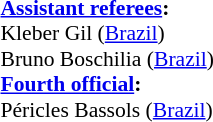<table width=50% style="font-size: 90%">
<tr>
<td><br><strong><a href='#'>Assistant referees</a>:</strong>
<br>Kleber Gil (<a href='#'>Brazil</a>)
<br>Bruno Boschilia (<a href='#'>Brazil</a>)
<br><strong><a href='#'>Fourth official</a>:</strong>
<br>Péricles Bassols (<a href='#'>Brazil</a>)</td>
<td style="width:60%; vertical-align:top"></td>
</tr>
</table>
